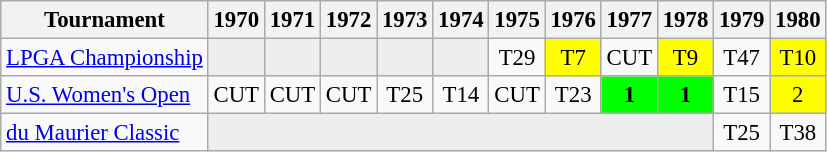<table class="wikitable" style="font-size:95%;text-align:center;">
<tr>
<th>Tournament</th>
<th>1970</th>
<th>1971</th>
<th>1972</th>
<th>1973</th>
<th>1974</th>
<th>1975</th>
<th>1976</th>
<th>1977</th>
<th>1978</th>
<th>1979</th>
<th>1980</th>
</tr>
<tr>
<td align=left><a href='#'>LPGA Championship</a></td>
<td style="background:#eeeeee;"></td>
<td style="background:#eeeeee;"></td>
<td style="background:#eeeeee;"></td>
<td style="background:#eeeeee;"></td>
<td style="background:#eeeeee;"></td>
<td>T29</td>
<td style="background:yellow;">T7</td>
<td>CUT</td>
<td style="background:yellow;">T9</td>
<td>T47</td>
<td style="background:yellow;">T10</td>
</tr>
<tr>
<td align=left><a href='#'>U.S. Women's Open</a></td>
<td>CUT</td>
<td>CUT</td>
<td>CUT</td>
<td>T25</td>
<td>T14</td>
<td>CUT</td>
<td>T23</td>
<td style="background:lime;"><strong>1</strong></td>
<td style="background:lime;"><strong>1</strong></td>
<td>T15</td>
<td style="background:yellow;">2</td>
</tr>
<tr>
<td align=left><a href='#'>du Maurier Classic</a></td>
<td style="background:#eeeeee;" colspan=9></td>
<td>T25</td>
<td>T38</td>
</tr>
</table>
